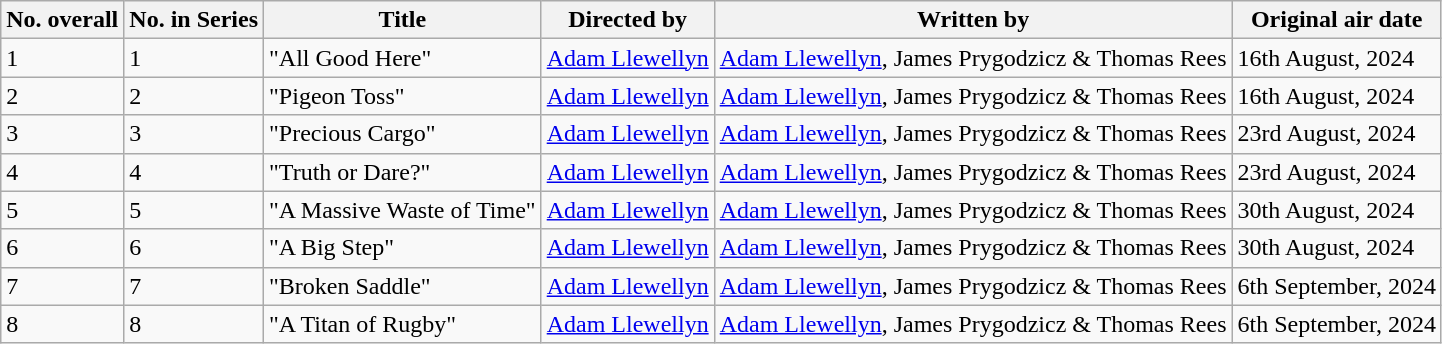<table class="wikitable">
<tr>
<th>No. overall</th>
<th>No. in Series</th>
<th>Title</th>
<th>Directed by</th>
<th>Written by</th>
<th>Original air date</th>
</tr>
<tr>
<td>1</td>
<td>1</td>
<td>"All Good Here"</td>
<td><a href='#'>Adam Llewellyn</a></td>
<td><a href='#'>Adam Llewellyn</a>, James Prygodzicz & Thomas Rees</td>
<td>16th August, 2024</td>
</tr>
<tr>
<td>2</td>
<td>2</td>
<td>"Pigeon Toss"</td>
<td><a href='#'>Adam Llewellyn</a></td>
<td><a href='#'>Adam Llewellyn</a>, James Prygodzicz & Thomas Rees</td>
<td>16th August, 2024</td>
</tr>
<tr>
<td>3</td>
<td>3</td>
<td>"Precious Cargo"</td>
<td><a href='#'>Adam Llewellyn</a></td>
<td><a href='#'>Adam Llewellyn</a>, James Prygodzicz & Thomas Rees</td>
<td>23rd August, 2024</td>
</tr>
<tr>
<td>4</td>
<td>4</td>
<td>"Truth or Dare?"</td>
<td><a href='#'>Adam Llewellyn</a></td>
<td><a href='#'>Adam Llewellyn</a>, James Prygodzicz & Thomas Rees</td>
<td>23rd August, 2024</td>
</tr>
<tr>
<td>5</td>
<td>5</td>
<td>"A Massive Waste of Time"</td>
<td><a href='#'>Adam Llewellyn</a></td>
<td><a href='#'>Adam Llewellyn</a>, James Prygodzicz & Thomas Rees</td>
<td>30th August, 2024</td>
</tr>
<tr>
<td>6</td>
<td>6</td>
<td>"A Big Step"</td>
<td><a href='#'>Adam Llewellyn</a></td>
<td><a href='#'>Adam Llewellyn</a>, James Prygodzicz & Thomas Rees</td>
<td>30th August, 2024</td>
</tr>
<tr>
<td>7</td>
<td>7</td>
<td>"Broken Saddle"</td>
<td><a href='#'>Adam Llewellyn</a></td>
<td><a href='#'>Adam Llewellyn</a>, James Prygodzicz & Thomas Rees</td>
<td>6th September, 2024</td>
</tr>
<tr>
<td>8</td>
<td>8</td>
<td>"A Titan of Rugby"</td>
<td><a href='#'>Adam Llewellyn</a></td>
<td><a href='#'>Adam Llewellyn</a>, James Prygodzicz & Thomas Rees</td>
<td>6th September, 2024</td>
</tr>
</table>
